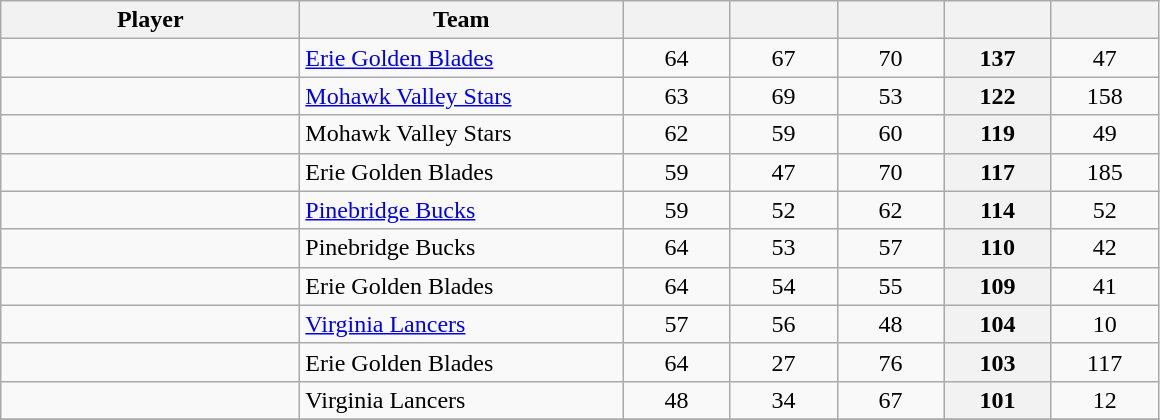<table class="wikitable sortable" style="text-align: center">
<tr>
<th style="width: 12em;">Player</th>
<th style="width: 13em;">Team</th>
<th style="width: 4em;"></th>
<th style="width: 4em;"></th>
<th style="width: 4em;"></th>
<th style="width: 4em;"></th>
<th style="width: 4em;"></th>
</tr>
<tr>
<td style="text-align:left;"></td>
<td style="text-align:left;"><a href='#'>Erie Golden Blades</a></td>
<td>64</td>
<td>67</td>
<td>70</td>
<th>137</th>
<td>47</td>
</tr>
<tr>
<td style="text-align:left;"></td>
<td style="text-align:left;"><a href='#'>Mohawk Valley Stars</a></td>
<td>63</td>
<td>69</td>
<td>53</td>
<th>122</th>
<td>158</td>
</tr>
<tr>
<td style="text-align:left;"></td>
<td style="text-align:left;">Mohawk Valley Stars</td>
<td>62</td>
<td>59</td>
<td>60</td>
<th>119</th>
<td>49</td>
</tr>
<tr>
<td style="text-align:left;"></td>
<td style="text-align:left;">Erie Golden Blades</td>
<td>59</td>
<td>47</td>
<td>70</td>
<th>117</th>
<td>185</td>
</tr>
<tr>
<td style="text-align:left;"></td>
<td style="text-align:left;"><a href='#'>Pinebridge Bucks</a></td>
<td>59</td>
<td>52</td>
<td>62</td>
<th>114</th>
<td>52</td>
</tr>
<tr>
<td style="text-align:left;"></td>
<td style="text-align:left;">Pinebridge Bucks</td>
<td>64</td>
<td>53</td>
<td>57</td>
<th>110</th>
<td>42</td>
</tr>
<tr>
<td style="text-align:left;"></td>
<td style="text-align:left;">Erie Golden Blades</td>
<td>64</td>
<td>54</td>
<td>55</td>
<th>109</th>
<td>41</td>
</tr>
<tr>
<td style="text-align:left;"></td>
<td style="text-align:left;"><a href='#'>Virginia Lancers</a></td>
<td>57</td>
<td>56</td>
<td>48</td>
<th>104</th>
<td>10</td>
</tr>
<tr>
<td style="text-align:left;"></td>
<td style="text-align:left;">Erie Golden Blades</td>
<td>64</td>
<td>27</td>
<td>76</td>
<th>103</th>
<td>117</td>
</tr>
<tr>
<td style="text-align:left;"></td>
<td style="text-align:left;">Virginia Lancers</td>
<td>48</td>
<td>34</td>
<td>67</td>
<th>101</th>
<td>12</td>
</tr>
<tr>
</tr>
</table>
